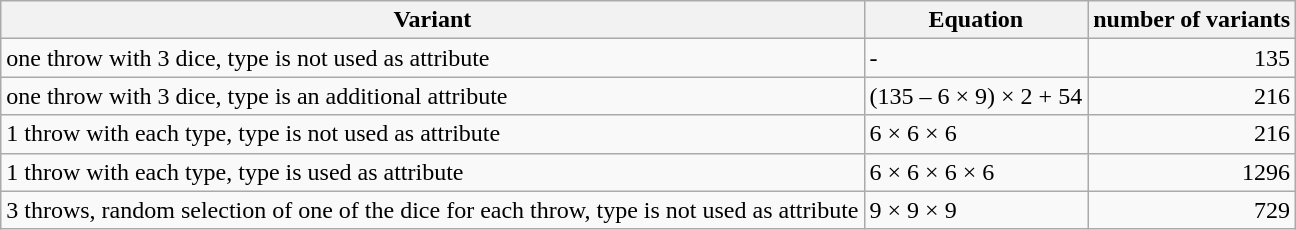<table border="1" class="wikitable">
<tr>
<th>Variant</th>
<th>Equation</th>
<th>number of variants</th>
</tr>
<tr>
<td>one throw with 3 dice, type is not used as attribute</td>
<td>-</td>
<td align="right">135</td>
</tr>
<tr>
<td>one throw with 3 dice, type is an additional attribute</td>
<td>(135 – 6 × 9) × 2 + 54</td>
<td align="right">216</td>
</tr>
<tr>
<td>1 throw with each type, type is not used as attribute</td>
<td>6 × 6 × 6</td>
<td align="right">216</td>
</tr>
<tr>
<td>1 throw with each type, type is used as attribute</td>
<td>6 × 6 × 6 × 6</td>
<td align="right">1296</td>
</tr>
<tr>
<td>3 throws, random selection of one of the dice for each throw, type is not used as attribute</td>
<td>9 × 9 × 9</td>
<td align="right">729</td>
</tr>
</table>
